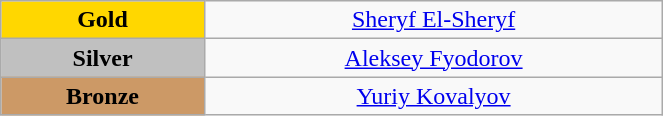<table class="wikitable" style="text-align:center; " width="35%">
<tr>
<td bgcolor="gold"><strong>Gold</strong></td>
<td><a href='#'>Sheryf El-Sheryf</a><br>  <small><em></em></small></td>
</tr>
<tr>
<td bgcolor="silver"><strong>Silver</strong></td>
<td><a href='#'>Aleksey Fyodorov</a><br>  <small><em></em></small></td>
</tr>
<tr>
<td bgcolor="CC9966"><strong>Bronze</strong></td>
<td><a href='#'>Yuriy Kovalyov</a><br>  <small><em></em></small></td>
</tr>
</table>
